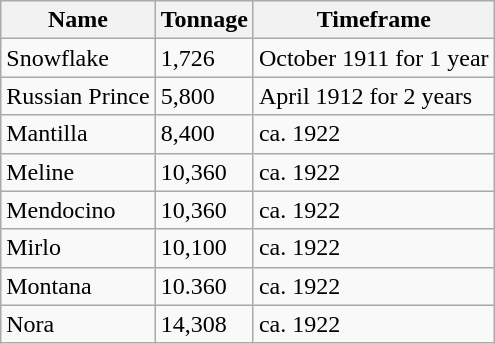<table class=wikitable>
<tr>
<th>Name</th>
<th>Tonnage</th>
<th>Timeframe</th>
</tr>
<tr>
<td>Snowflake</td>
<td>1,726</td>
<td>October 1911 for 1 year</td>
</tr>
<tr>
<td>Russian Prince</td>
<td>5,800</td>
<td>April 1912 for 2 years</td>
</tr>
<tr>
<td>Mantilla</td>
<td>8,400</td>
<td>ca. 1922</td>
</tr>
<tr>
<td>Meline</td>
<td>10,360</td>
<td>ca. 1922</td>
</tr>
<tr>
<td>Mendocino</td>
<td>10,360</td>
<td>ca. 1922</td>
</tr>
<tr>
<td>Mirlo</td>
<td>10,100</td>
<td>ca. 1922</td>
</tr>
<tr>
<td>Montana</td>
<td>10.360</td>
<td>ca. 1922</td>
</tr>
<tr>
<td>Nora</td>
<td>14,308</td>
<td>ca. 1922</td>
</tr>
</table>
